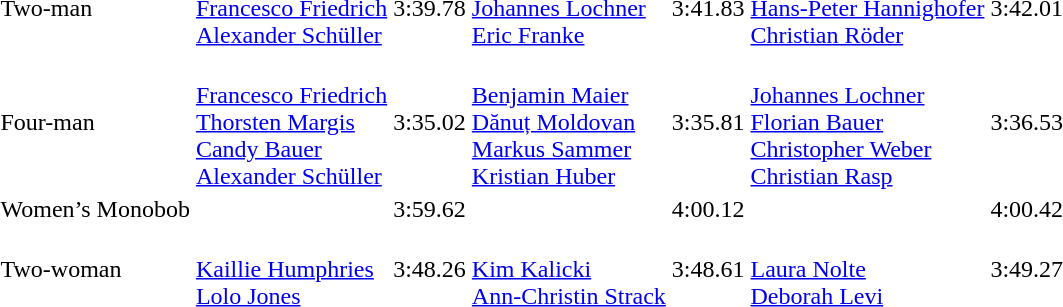<table>
<tr>
<td>Two-man<br></td>
<td><br><a href='#'>Francesco Friedrich</a><br><a href='#'>Alexander Schüller</a></td>
<td>3:39.78</td>
<td><br><a href='#'>Johannes Lochner</a><br><a href='#'>Eric Franke</a></td>
<td>3:41.83</td>
<td><br><a href='#'>Hans-Peter Hannighofer</a><br><a href='#'>Christian Röder</a></td>
<td>3:42.01</td>
</tr>
<tr>
<td>Four-man<br></td>
<td><br><a href='#'>Francesco Friedrich</a><br><a href='#'>Thorsten Margis</a><br><a href='#'>Candy Bauer</a><br><a href='#'>Alexander Schüller</a></td>
<td>3:35.02</td>
<td><br><a href='#'>Benjamin Maier</a><br><a href='#'>Dănuț Moldovan</a><br><a href='#'>Markus Sammer</a><br><a href='#'>Kristian Huber</a></td>
<td>3:35.81</td>
<td><br><a href='#'>Johannes Lochner</a><br><a href='#'>Florian Bauer</a><br><a href='#'>Christopher Weber</a><br><a href='#'>Christian Rasp</a></td>
<td>3:36.53</td>
</tr>
<tr>
<td>Women’s Monobob<br></td>
<td></td>
<td>3:59.62</td>
<td></td>
<td>4:00.12</td>
<td></td>
<td>4:00.42</td>
</tr>
<tr>
<td>Two-woman<br></td>
<td><br><a href='#'>Kaillie Humphries</a><br><a href='#'>Lolo Jones</a></td>
<td>3:48.26</td>
<td><br><a href='#'>Kim Kalicki</a><br><a href='#'>Ann-Christin Strack</a></td>
<td>3:48.61</td>
<td><br><a href='#'>Laura Nolte</a><br><a href='#'>Deborah Levi</a></td>
<td>3:49.27</td>
</tr>
</table>
